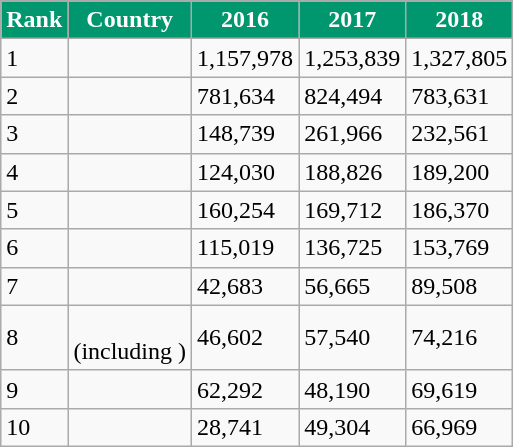<table class="wikitable">
<tr>
</tr>
<tr style="color:white;">
<th style="background:#00966E;">Rank</th>
<th style="background:#00966E;">Country</th>
<th style="background:#00966E;">2016</th>
<th style="background:#00966E;">2017</th>
<th style="background:#00966E;">2018</th>
</tr>
<tr>
<td>1</td>
<td></td>
<td>1,157,978</td>
<td> 1,253,839</td>
<td> 1,327,805</td>
</tr>
<tr>
<td>2</td>
<td></td>
<td>781,634</td>
<td> 824,494</td>
<td> 783,631</td>
</tr>
<tr>
<td>3</td>
<td></td>
<td>148,739</td>
<td> 261,966</td>
<td> 232,561</td>
</tr>
<tr>
<td>4</td>
<td></td>
<td>124,030</td>
<td> 188,826</td>
<td> 189,200</td>
</tr>
<tr>
<td>5</td>
<td></td>
<td>160,254</td>
<td> 169,712</td>
<td> 186,370</td>
</tr>
<tr>
<td>6</td>
<td></td>
<td>115,019</td>
<td> 136,725</td>
<td> 153,769</td>
</tr>
<tr>
<td>7</td>
<td></td>
<td>42,683</td>
<td> 56,665</td>
<td> 89,508</td>
</tr>
<tr>
<td>8</td>
<td><br>(including )</td>
<td>46,602</td>
<td> 57,540</td>
<td> 74,216</td>
</tr>
<tr>
<td>9</td>
<td></td>
<td>62,292</td>
<td> 48,190</td>
<td> 69,619</td>
</tr>
<tr>
<td>10</td>
<td></td>
<td>28,741</td>
<td> 49,304</td>
<td> 66,969</td>
</tr>
</table>
